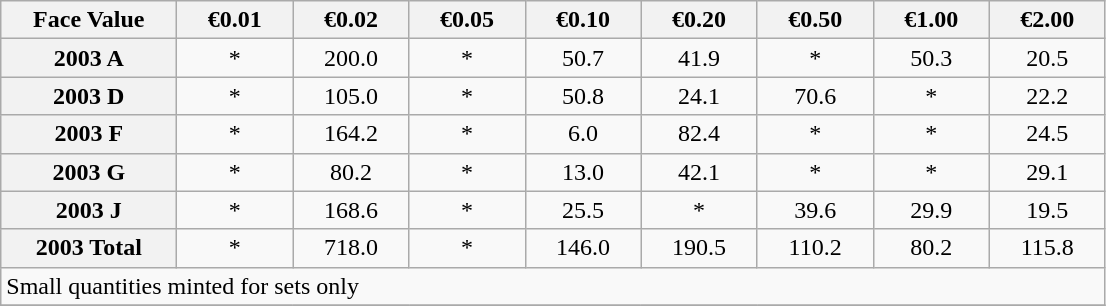<table class="wikitable" style="text-align:center">
<tr>
<th align=left width=110px>Face Value</th>
<th align=left width=70px>€0.01</th>
<th align=left width=70px>€0.02</th>
<th align=left width=70px>€0.05</th>
<th align=left width=70px>€0.10</th>
<th align=left width=70px>€0.20</th>
<th align=left width=70px>€0.50</th>
<th align=left width=70px>€1.00</th>
<th align=left width=70px>€2.00</th>
</tr>
<tr>
<th>2003 A</th>
<td>*</td>
<td>200.0</td>
<td>*</td>
<td>50.7</td>
<td>41.9</td>
<td>*</td>
<td>50.3</td>
<td>20.5</td>
</tr>
<tr>
<th>2003 D</th>
<td>*</td>
<td>105.0</td>
<td>*</td>
<td>50.8</td>
<td>24.1</td>
<td>70.6</td>
<td>*</td>
<td>22.2</td>
</tr>
<tr>
<th>2003 F</th>
<td>*</td>
<td>164.2</td>
<td>*</td>
<td>6.0</td>
<td>82.4</td>
<td>*</td>
<td>*</td>
<td>24.5</td>
</tr>
<tr>
<th>2003 G</th>
<td>*</td>
<td>80.2</td>
<td>*</td>
<td>13.0</td>
<td>42.1</td>
<td>*</td>
<td>*</td>
<td>29.1</td>
</tr>
<tr>
<th>2003 J</th>
<td>*</td>
<td>168.6</td>
<td>*</td>
<td>25.5</td>
<td>*</td>
<td>39.6</td>
<td>29.9</td>
<td>19.5</td>
</tr>
<tr>
<th>2003 Total</th>
<td>*</td>
<td>718.0</td>
<td>*</td>
<td>146.0</td>
<td>190.5</td>
<td>110.2</td>
<td>80.2</td>
<td>115.8</td>
</tr>
<tr>
<td align=left colspan=9> Small quantities minted for sets only</td>
</tr>
<tr>
</tr>
</table>
